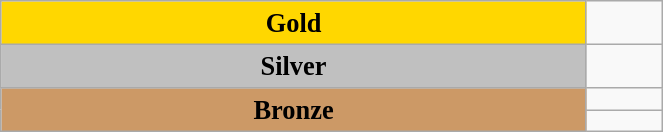<table class="wikitable" style=" text-align:center; font-size:110%;" width="35%">
<tr>
<td rowspan="1" bgcolor="gold"><strong>Gold</strong></td>
<td></td>
</tr>
<tr>
<td rowspan="1" bgcolor="silver"><strong>Silver</strong></td>
<td></td>
</tr>
<tr>
<td rowspan="2" bgcolor="#cc9966"><strong>Bronze</strong></td>
<td></td>
</tr>
<tr>
<td></td>
</tr>
</table>
